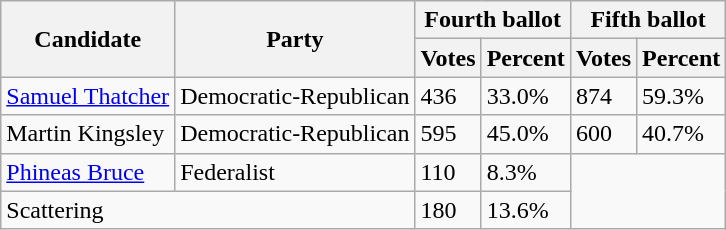<table class=wikitable>
<tr>
<th rowspan=2>Candidate</th>
<th rowspan=2>Party</th>
<th colspan=2>Fourth ballot</th>
<th colspan=2>Fifth ballot</th>
</tr>
<tr>
<th>Votes</th>
<th>Percent</th>
<th>Votes</th>
<th>Percent</th>
</tr>
<tr>
<td><a href='#'>Samuel Thatcher</a></td>
<td>Democratic-Republican</td>
<td>436</td>
<td>33.0%</td>
<td>874</td>
<td>59.3%</td>
</tr>
<tr>
<td>Martin Kingsley</td>
<td>Democratic-Republican</td>
<td>595</td>
<td>45.0%</td>
<td>600</td>
<td>40.7%</td>
</tr>
<tr>
<td><a href='#'>Phineas Bruce</a></td>
<td>Federalist</td>
<td>110</td>
<td>8.3%</td>
</tr>
<tr>
<td colspan=2>Scattering</td>
<td>180</td>
<td>13.6%</td>
</tr>
</table>
